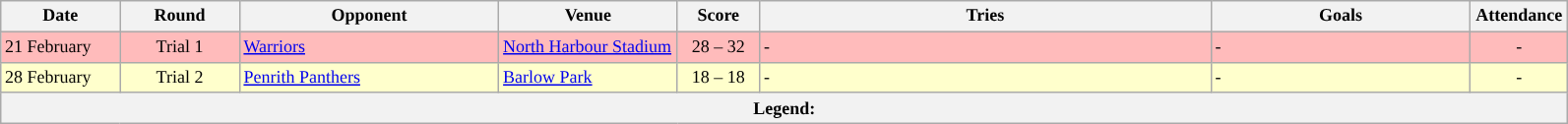<table class="wikitable" style="font-size:75%;">
<tr>
<th style="width:75px;">Date</th>
<th style="width:75px;">Round</th>
<th style="width:170px;">Opponent</th>
<th style="width:115px;">Venue</th>
<th style="width:50px;">Score</th>
<th style="width:300px;">Tries</th>
<th style="width:170px;">Goals</th>
<th style="width:60px;">Attendance</th>
</tr>
<tr style="background:#FFBBBB">
<td>21 February</td>
<td style="text-align:center;">Trial 1</td>
<td> <a href='#'>Warriors</a></td>
<td><a href='#'>North Harbour Stadium</a></td>
<td style="text-align:center;">28 – 32</td>
<td>-</td>
<td>-</td>
<td style="text-align:center;">-</td>
</tr>
<tr style="background:#FFFFCC">
<td>28 February</td>
<td style="text-align:center;">Trial 2</td>
<td> <a href='#'>Penrith Panthers</a></td>
<td><a href='#'>Barlow Park</a></td>
<td style="text-align:center;">18 – 18</td>
<td>-</td>
<td>-</td>
<td style="text-align:center;">-</td>
</tr>
<tr>
<th colspan="11"><strong>Legend</strong>:   </th>
</tr>
</table>
